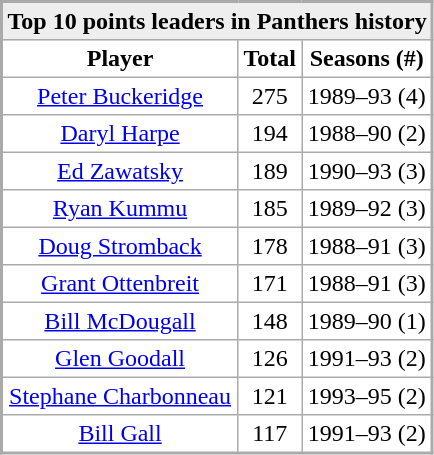<table align=left border="1" cellpadding="3" cellspacing="1" bgcolor="#ffffff" style="border: 2px #aaaaaa solid; border-collapse: collapse;">
<tr>
<td align="left" bgcolor="#eeeeee" colspan=4 style="border-bottom:1px #aaaaaa solid;"><strong>Top 10 points leaders in Panthers history</strong></td>
</tr>
<tr>
<th>Player</th>
<th>Total</th>
<th>Seasons (#)</th>
</tr>
<tr align="center">
<td><a href='#'>Peter Buckeridge</a></td>
<td>275</td>
<td>1989–93 (4)</td>
</tr>
<tr align="center">
<td><a href='#'>Daryl Harpe</a></td>
<td>194</td>
<td>1988–90 (2)</td>
</tr>
<tr align="center">
<td><a href='#'>Ed Zawatsky</a></td>
<td>189</td>
<td>1990–93 (3)</td>
</tr>
<tr align="center">
<td><a href='#'>Ryan Kummu</a></td>
<td>185</td>
<td>1989–92 (3)</td>
</tr>
<tr align="center">
<td><a href='#'>Doug Stromback</a></td>
<td>178</td>
<td>1988–91 (3)</td>
</tr>
<tr align="center">
<td><a href='#'>Grant Ottenbreit</a></td>
<td>171</td>
<td>1988–91 (3)</td>
</tr>
<tr align="center">
<td><a href='#'>Bill McDougall</a></td>
<td>148</td>
<td>1989–90 (1)</td>
</tr>
<tr align="center">
<td><a href='#'>Glen Goodall</a></td>
<td>126</td>
<td>1991–93 (2)</td>
</tr>
<tr align="center">
<td><a href='#'>Stephane Charbonneau</a></td>
<td>121</td>
<td>1993–95 (2)</td>
</tr>
<tr align="center">
<td><a href='#'>Bill Gall</a></td>
<td>117</td>
<td>1991–93 (2)</td>
</tr>
</table>
